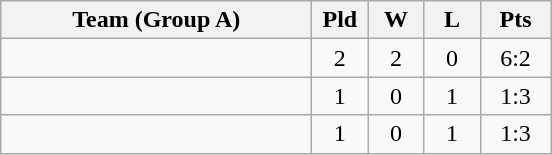<table class="wikitable" style="text-align:center">
<tr>
<th width=200>Team (Group A)</th>
<th width=30>Pld</th>
<th width=30>W</th>
<th width=30>L</th>
<th width=40>Pts</th>
</tr>
<tr>
<td style="text-align:left;"></td>
<td>2</td>
<td>2</td>
<td>0</td>
<td>6:2</td>
</tr>
<tr>
<td style="text-align:left;"></td>
<td>1</td>
<td>0</td>
<td>1</td>
<td>1:3</td>
</tr>
<tr>
<td style="text-align:left;"></td>
<td>1</td>
<td>0</td>
<td>1</td>
<td>1:3</td>
</tr>
</table>
